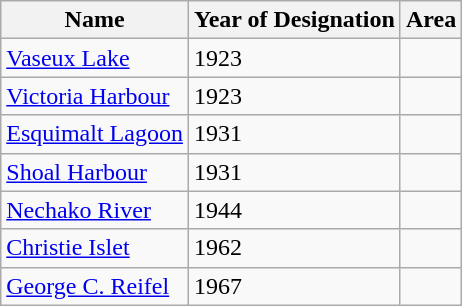<table class="wikitable sortable" margin:auto;">
<tr>
<th>Name</th>
<th>Year of Designation</th>
<th>Area</th>
</tr>
<tr>
<td><a href='#'>Vaseux Lake</a></td>
<td>1923</td>
<td align=right></td>
</tr>
<tr>
<td><a href='#'>Victoria Harbour</a></td>
<td>1923</td>
<td align=right></td>
</tr>
<tr>
<td><a href='#'>Esquimalt Lagoon</a></td>
<td>1931</td>
<td align=right></td>
</tr>
<tr>
<td><a href='#'>Shoal Harbour</a></td>
<td>1931</td>
<td align=right></td>
</tr>
<tr>
<td><a href='#'>Nechako River</a></td>
<td>1944</td>
<td align=right></td>
</tr>
<tr>
<td><a href='#'>Christie Islet</a></td>
<td>1962</td>
<td align=right></td>
</tr>
<tr>
<td><a href='#'>George C. Reifel</a></td>
<td>1967</td>
<td align=right></td>
</tr>
</table>
